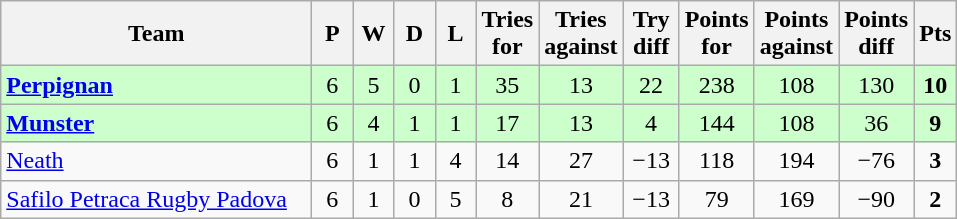<table class="wikitable" style="text-align: center;">
<tr>
<th width="200">Team</th>
<th width="20">P</th>
<th width="20">W</th>
<th width="20">D</th>
<th width="20">L</th>
<th width="20">Tries for</th>
<th width="20">Tries against</th>
<th width="30">Try diff</th>
<th width="20">Points for</th>
<th width="20">Points against</th>
<th width="25">Points diff</th>
<th width="20">Pts</th>
</tr>
<tr bgcolor="#ccffcc">
<td align="left">  <strong><a href='#'>Perpignan</a></strong></td>
<td>6</td>
<td>5</td>
<td>0</td>
<td>1</td>
<td>35</td>
<td>13</td>
<td>22</td>
<td>238</td>
<td>108</td>
<td>130</td>
<td><strong>10</strong></td>
</tr>
<tr bgcolor="#ccffcc">
<td align="left"> <strong><a href='#'>Munster</a></strong></td>
<td>6</td>
<td>4</td>
<td>1</td>
<td>1</td>
<td>17</td>
<td>13</td>
<td>4</td>
<td>144</td>
<td>108</td>
<td>36</td>
<td><strong>9</strong></td>
</tr>
<tr>
<td align="left"> <a href='#'>Neath</a></td>
<td>6</td>
<td>1</td>
<td>1</td>
<td>4</td>
<td>14</td>
<td>27</td>
<td>−13</td>
<td>118</td>
<td>194</td>
<td>−76</td>
<td><strong>3</strong></td>
</tr>
<tr>
<td align="left">  <a href='#'>Safilo Petraca Rugby Padova</a></td>
<td>6</td>
<td>1</td>
<td>0</td>
<td>5</td>
<td>8</td>
<td>21</td>
<td>−13</td>
<td>79</td>
<td>169</td>
<td>−90</td>
<td><strong>2</strong></td>
</tr>
</table>
